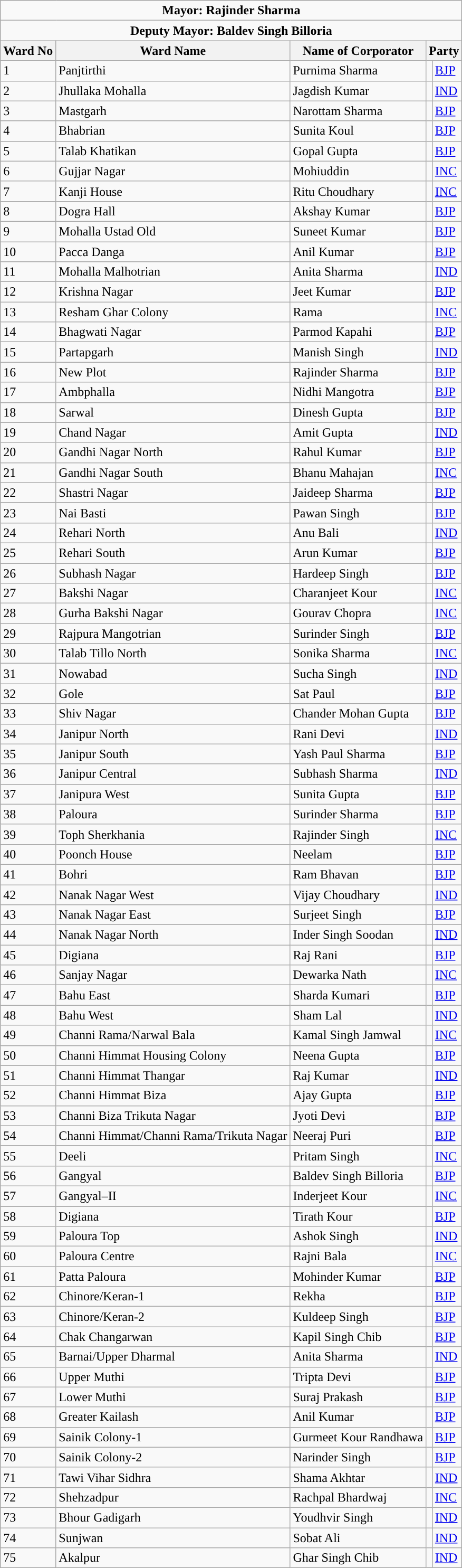<table class="wikitable">
<tr>
<td colspan=5 align=center><span><strong>Mayor: Rajinder Sharma</strong></span></td>
</tr>
<tr>
<td colspan=5 align=center><span><strong>Deputy Mayor: Baldev Singh Billoria</strong></span></td>
</tr>
<tr>
<th>Ward No</th>
<th>Ward Name</th>
<th>Name of Corporator</th>
<th colspan="2">Party</th>
</tr>
<tr>
<td>1</td>
<td>Panjtirthi</td>
<td>Purnima Sharma</td>
<td style="background-color: "></td>
<td><a href='#'>BJP</a></td>
</tr>
<tr>
<td>2</td>
<td>Jhullaka Mohalla</td>
<td>Jagdish Kumar</td>
<td style="background-color: "></td>
<td><a href='#'>IND</a></td>
</tr>
<tr>
<td>3</td>
<td>Mastgarh</td>
<td>Narottam Sharma</td>
<td style="background-color: "></td>
<td><a href='#'>BJP</a></td>
</tr>
<tr>
<td>4</td>
<td>Bhabrian</td>
<td>Sunita Koul</td>
<td style="background-color: "></td>
<td><a href='#'>BJP</a></td>
</tr>
<tr>
<td>5</td>
<td>Talab Khatikan</td>
<td>Gopal Gupta</td>
<td style="background-color: "></td>
<td><a href='#'>BJP</a></td>
</tr>
<tr>
<td>6</td>
<td>Gujjar Nagar</td>
<td>Mohiuddin</td>
<td style="background-color: "></td>
<td><a href='#'>INC</a></td>
</tr>
<tr>
<td>7</td>
<td>Kanji House</td>
<td>Ritu Choudhary</td>
<td style="background-color: "></td>
<td><a href='#'>INC</a></td>
</tr>
<tr>
<td>8</td>
<td>Dogra Hall</td>
<td>Akshay Kumar</td>
<td style="background-color: "></td>
<td><a href='#'>BJP</a></td>
</tr>
<tr>
<td>9</td>
<td>Mohalla Ustad Old</td>
<td>Suneet Kumar</td>
<td style="background-color: "></td>
<td><a href='#'>BJP</a></td>
</tr>
<tr>
<td>10</td>
<td>Pacca Danga</td>
<td>Anil Kumar</td>
<td style="background-color: "></td>
<td><a href='#'>BJP</a></td>
</tr>
<tr>
<td>11</td>
<td>Mohalla Malhotrian</td>
<td>Anita Sharma</td>
<td style="background-color: "></td>
<td><a href='#'>IND</a></td>
</tr>
<tr>
<td>12</td>
<td>Krishna Nagar</td>
<td>Jeet Kumar</td>
<td style="background-color: "></td>
<td><a href='#'>BJP</a></td>
</tr>
<tr>
<td>13</td>
<td>Resham Ghar Colony</td>
<td>Rama</td>
<td style="background-color: "></td>
<td><a href='#'>INC</a></td>
</tr>
<tr>
<td>14</td>
<td>Bhagwati Nagar</td>
<td>Parmod Kapahi</td>
<td style="background-color: "></td>
<td><a href='#'>BJP</a></td>
</tr>
<tr>
<td>15</td>
<td>Partapgarh</td>
<td>Manish Singh</td>
<td style="background-color: "></td>
<td><a href='#'>IND</a></td>
</tr>
<tr>
<td>16</td>
<td>New Plot</td>
<td>Rajinder Sharma</td>
<td style="background-color: "></td>
<td><a href='#'>BJP</a></td>
</tr>
<tr>
<td>17</td>
<td>Ambphalla</td>
<td>Nidhi Mangotra</td>
<td style="background-color: "></td>
<td><a href='#'>BJP</a></td>
</tr>
<tr>
<td>18</td>
<td>Sarwal</td>
<td>Dinesh Gupta</td>
<td style="background-color: "></td>
<td><a href='#'>BJP</a></td>
</tr>
<tr>
<td>19</td>
<td>Chand Nagar</td>
<td>Amit Gupta</td>
<td style="background-color: "></td>
<td><a href='#'>IND</a></td>
</tr>
<tr>
<td>20</td>
<td>Gandhi Nagar North</td>
<td>Rahul Kumar</td>
<td style="background-color: "></td>
<td><a href='#'>BJP</a></td>
</tr>
<tr>
<td>21</td>
<td>Gandhi Nagar South</td>
<td>Bhanu Mahajan</td>
<td style="background-color: "></td>
<td><a href='#'>INC</a></td>
</tr>
<tr>
<td>22</td>
<td>Shastri Nagar</td>
<td>Jaideep Sharma</td>
<td style="background-color: "></td>
<td><a href='#'>BJP</a></td>
</tr>
<tr>
<td>23</td>
<td>Nai Basti</td>
<td>Pawan Singh</td>
<td style="background-color: "></td>
<td><a href='#'>BJP</a></td>
</tr>
<tr>
<td>24</td>
<td>Rehari North</td>
<td>Anu Bali</td>
<td style="background-color: "></td>
<td><a href='#'>IND</a></td>
</tr>
<tr>
<td>25</td>
<td>Rehari South</td>
<td>Arun Kumar</td>
<td style="background-color: "></td>
<td><a href='#'>BJP</a></td>
</tr>
<tr>
<td>26</td>
<td>Subhash Nagar</td>
<td>Hardeep Singh</td>
<td style="background-color: "></td>
<td><a href='#'>BJP</a></td>
</tr>
<tr>
<td>27</td>
<td>Bakshi Nagar</td>
<td>Charanjeet Kour</td>
<td style="background-color: "></td>
<td><a href='#'>INC</a></td>
</tr>
<tr>
<td>28</td>
<td>Gurha Bakshi Nagar</td>
<td>Gourav Chopra</td>
<td style="background-color: "></td>
<td><a href='#'>INC</a></td>
</tr>
<tr>
<td>29</td>
<td>Rajpura Mangotrian</td>
<td>Surinder Singh</td>
<td style="background-color: "></td>
<td><a href='#'>BJP</a></td>
</tr>
<tr>
<td>30</td>
<td>Talab Tillo North</td>
<td>Sonika Sharma</td>
<td style="background-color: "></td>
<td><a href='#'>INC</a></td>
</tr>
<tr>
<td>31</td>
<td>Nowabad</td>
<td>Sucha Singh</td>
<td style="background-color: "></td>
<td><a href='#'>IND</a></td>
</tr>
<tr>
<td>32</td>
<td>Gole</td>
<td>Sat Paul</td>
<td style="background-color: "></td>
<td><a href='#'>BJP</a></td>
</tr>
<tr>
<td>33</td>
<td>Shiv Nagar</td>
<td>Chander Mohan Gupta</td>
<td style="background-color: "></td>
<td><a href='#'>BJP</a></td>
</tr>
<tr>
<td>34</td>
<td>Janipur North</td>
<td>Rani Devi</td>
<td style="background-color: "></td>
<td><a href='#'>IND</a></td>
</tr>
<tr>
<td>35</td>
<td>Janipur South</td>
<td>Yash Paul Sharma</td>
<td style="background-color: "></td>
<td><a href='#'>BJP</a></td>
</tr>
<tr>
<td>36</td>
<td>Janipur Central</td>
<td>Subhash Sharma</td>
<td style="background-color: "></td>
<td><a href='#'>IND</a></td>
</tr>
<tr>
<td>37</td>
<td>Janipura West</td>
<td>Sunita Gupta</td>
<td style="background-color: "></td>
<td><a href='#'>BJP</a></td>
</tr>
<tr>
<td>38</td>
<td>Paloura</td>
<td>Surinder Sharma</td>
<td style="background-color: "></td>
<td><a href='#'>BJP</a></td>
</tr>
<tr>
<td>39</td>
<td>Toph Sherkhania</td>
<td>Rajinder Singh</td>
<td style="background-color: "></td>
<td><a href='#'>INC</a></td>
</tr>
<tr>
<td>40</td>
<td>Poonch House</td>
<td>Neelam</td>
<td style="background-color: "></td>
<td><a href='#'>BJP</a></td>
</tr>
<tr>
<td>41</td>
<td>Bohri</td>
<td>Ram Bhavan</td>
<td style="background-color: "></td>
<td><a href='#'>BJP</a></td>
</tr>
<tr>
<td>42</td>
<td>Nanak Nagar West</td>
<td>Vijay Choudhary</td>
<td style="background-color: "></td>
<td><a href='#'>IND</a></td>
</tr>
<tr>
<td>43</td>
<td>Nanak Nagar East</td>
<td>Surjeet Singh</td>
<td style="background-color: "></td>
<td><a href='#'>BJP</a></td>
</tr>
<tr>
<td>44</td>
<td>Nanak Nagar North</td>
<td>Inder Singh Soodan</td>
<td style="background-color: "></td>
<td><a href='#'>IND</a></td>
</tr>
<tr>
<td>45</td>
<td>Digiana</td>
<td>Raj Rani</td>
<td style="background-color: "></td>
<td><a href='#'>BJP</a></td>
</tr>
<tr>
<td>46</td>
<td>Sanjay Nagar</td>
<td>Dewarka Nath</td>
<td style="background-color: "></td>
<td><a href='#'>INC</a></td>
</tr>
<tr>
<td>47</td>
<td>Bahu East</td>
<td>Sharda Kumari</td>
<td style="background-color: "></td>
<td><a href='#'>BJP</a></td>
</tr>
<tr>
<td>48</td>
<td>Bahu West</td>
<td>Sham Lal</td>
<td style="background-color: "></td>
<td><a href='#'>IND</a></td>
</tr>
<tr>
<td>49</td>
<td>Channi Rama/Narwal Bala</td>
<td>Kamal Singh Jamwal</td>
<td style="background-color: "></td>
<td><a href='#'>INC</a></td>
</tr>
<tr>
<td>50</td>
<td>Channi Himmat Housing Colony</td>
<td>Neena Gupta</td>
<td style="background-color: "></td>
<td><a href='#'>BJP</a></td>
</tr>
<tr>
<td>51</td>
<td>Channi Himmat Thangar</td>
<td>Raj Kumar</td>
<td style="background-color: "></td>
<td><a href='#'>IND</a></td>
</tr>
<tr>
<td>52</td>
<td>Channi Himmat Biza</td>
<td>Ajay Gupta</td>
<td style="background-color: "></td>
<td><a href='#'>BJP</a></td>
</tr>
<tr>
<td>53</td>
<td>Channi Biza Trikuta Nagar</td>
<td>Jyoti Devi</td>
<td style="background-color: "></td>
<td><a href='#'>BJP</a></td>
</tr>
<tr>
<td>54</td>
<td>Channi Himmat/Channi Rama/Trikuta Nagar</td>
<td>Neeraj Puri</td>
<td style="background-color: "></td>
<td><a href='#'>BJP</a></td>
</tr>
<tr>
<td>55</td>
<td>Deeli</td>
<td>Pritam Singh</td>
<td style="background-color: "></td>
<td><a href='#'>INC</a></td>
</tr>
<tr>
<td>56</td>
<td>Gangyal</td>
<td>Baldev Singh Billoria</td>
<td style="background-color: "></td>
<td><a href='#'>BJP</a></td>
</tr>
<tr>
<td>57</td>
<td>Gangyal–II</td>
<td>Inderjeet Kour</td>
<td style="background-color: "></td>
<td><a href='#'>INC</a></td>
</tr>
<tr>
<td>58</td>
<td>Digiana</td>
<td>Tirath Kour</td>
<td style="background-color: "></td>
<td><a href='#'>BJP</a></td>
</tr>
<tr>
<td>59</td>
<td>Paloura Top</td>
<td>Ashok Singh</td>
<td style="background-color: "></td>
<td><a href='#'>IND</a></td>
</tr>
<tr>
<td>60</td>
<td>Paloura Centre</td>
<td>Rajni Bala</td>
<td style="background-color: "></td>
<td><a href='#'>INC</a></td>
</tr>
<tr>
<td>61</td>
<td>Patta Paloura</td>
<td>Mohinder Kumar</td>
<td style="background-color: "></td>
<td><a href='#'>BJP</a></td>
</tr>
<tr>
<td>62</td>
<td>Chinore/Keran-1</td>
<td>Rekha</td>
<td style="background-color: "></td>
<td><a href='#'>BJP</a></td>
</tr>
<tr>
<td>63</td>
<td>Chinore/Keran-2</td>
<td>Kuldeep Singh</td>
<td style="background-color: "></td>
<td><a href='#'>BJP</a></td>
</tr>
<tr>
<td>64</td>
<td>Chak Changarwan</td>
<td>Kapil Singh Chib</td>
<td style="background-color: "></td>
<td><a href='#'>BJP</a></td>
</tr>
<tr>
<td>65</td>
<td>Barnai/Upper Dharmal</td>
<td>Anita Sharma</td>
<td style="background-color: "></td>
<td><a href='#'>IND</a></td>
</tr>
<tr>
<td>66</td>
<td>Upper Muthi</td>
<td>Tripta Devi</td>
<td style="background-color: "></td>
<td><a href='#'>BJP</a></td>
</tr>
<tr>
<td>67</td>
<td>Lower Muthi</td>
<td>Suraj Prakash</td>
<td style="background-color: "></td>
<td><a href='#'>BJP</a></td>
</tr>
<tr>
<td>68</td>
<td>Greater Kailash</td>
<td>Anil Kumar</td>
<td style="background-color: "></td>
<td><a href='#'>BJP</a></td>
</tr>
<tr>
<td>69</td>
<td>Sainik Colony-1</td>
<td>Gurmeet Kour Randhawa</td>
<td style="background-color: "></td>
<td><a href='#'>BJP</a></td>
</tr>
<tr>
<td>70</td>
<td>Sainik Colony-2</td>
<td>Narinder Singh</td>
<td style="background-color: "></td>
<td><a href='#'>BJP</a></td>
</tr>
<tr>
<td>71</td>
<td>Tawi Vihar Sidhra</td>
<td>Shama Akhtar</td>
<td style="background-color: "></td>
<td><a href='#'>IND</a></td>
</tr>
<tr>
<td>72</td>
<td>Shehzadpur</td>
<td>Rachpal Bhardwaj</td>
<td style="background-color: "></td>
<td><a href='#'>INC</a></td>
</tr>
<tr>
<td>73</td>
<td>Bhour Gadigarh</td>
<td>Youdhvir Singh</td>
<td style="background-color: "></td>
<td><a href='#'>IND</a></td>
</tr>
<tr>
<td>74</td>
<td>Sunjwan</td>
<td>Sobat Ali</td>
<td style="background-color: "></td>
<td><a href='#'>IND</a></td>
</tr>
<tr>
<td>75</td>
<td>Akalpur</td>
<td>Ghar Singh Chib</td>
<td style="background-color: "></td>
<td><a href='#'>IND</a></td>
</tr>
</table>
